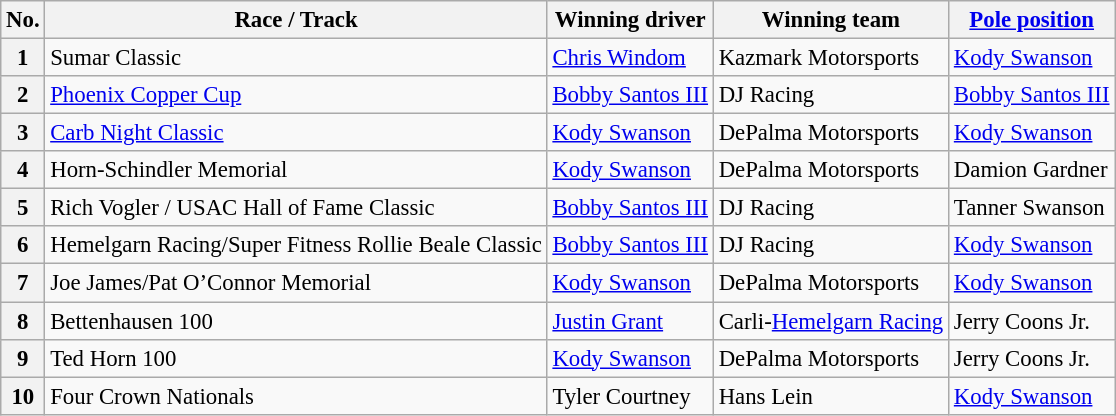<table class="wikitable sortable" style="font-size:95%">
<tr>
<th>No.</th>
<th>Race / Track</th>
<th>Winning driver</th>
<th>Winning team</th>
<th><a href='#'>Pole position</a></th>
</tr>
<tr>
<th>1</th>
<td>Sumar Classic</td>
<td><a href='#'>Chris Windom</a></td>
<td>Kazmark Motorsports</td>
<td><a href='#'>Kody Swanson</a></td>
</tr>
<tr>
<th>2</th>
<td><a href='#'>Phoenix Copper Cup</a></td>
<td><a href='#'>Bobby Santos III</a></td>
<td>DJ Racing</td>
<td><a href='#'>Bobby Santos III</a></td>
</tr>
<tr>
<th>3</th>
<td><a href='#'>Carb Night Classic</a></td>
<td><a href='#'>Kody Swanson</a></td>
<td>DePalma Motorsports</td>
<td><a href='#'>Kody Swanson</a></td>
</tr>
<tr>
<th>4</th>
<td>Horn-Schindler Memorial</td>
<td><a href='#'>Kody Swanson</a></td>
<td>DePalma Motorsports</td>
<td>Damion Gardner</td>
</tr>
<tr>
<th>5</th>
<td>Rich Vogler / USAC Hall of Fame Classic</td>
<td><a href='#'>Bobby Santos III</a></td>
<td>DJ Racing</td>
<td>Tanner Swanson</td>
</tr>
<tr>
<th>6</th>
<td>Hemelgarn Racing/Super Fitness Rollie Beale Classic</td>
<td><a href='#'>Bobby Santos III</a></td>
<td>DJ Racing</td>
<td><a href='#'>Kody Swanson</a></td>
</tr>
<tr>
<th>7</th>
<td>Joe James/Pat O’Connor Memorial</td>
<td><a href='#'>Kody Swanson</a></td>
<td>DePalma Motorsports</td>
<td><a href='#'>Kody Swanson</a></td>
</tr>
<tr>
<th>8</th>
<td>Bettenhausen 100</td>
<td><a href='#'>Justin Grant</a></td>
<td>Carli-<a href='#'>Hemelgarn Racing</a></td>
<td>Jerry Coons Jr.</td>
</tr>
<tr>
<th>9</th>
<td>Ted Horn 100</td>
<td><a href='#'>Kody Swanson</a></td>
<td>DePalma Motorsports</td>
<td>Jerry Coons Jr.</td>
</tr>
<tr>
<th>10</th>
<td>Four Crown Nationals</td>
<td>Tyler Courtney</td>
<td>Hans Lein</td>
<td><a href='#'>Kody Swanson</a></td>
</tr>
</table>
